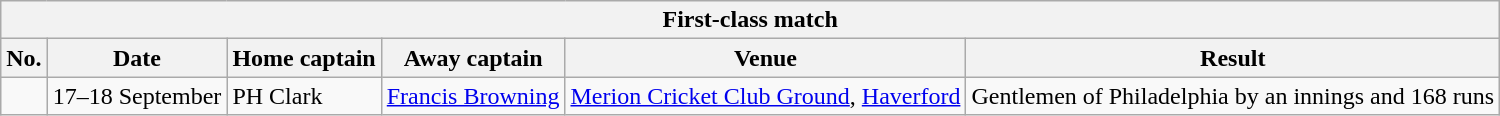<table class="wikitable">
<tr>
<th colspan="9">First-class match</th>
</tr>
<tr>
<th>No.</th>
<th>Date</th>
<th>Home captain</th>
<th>Away captain</th>
<th>Venue</th>
<th>Result</th>
</tr>
<tr>
<td></td>
<td>17–18 September</td>
<td>PH Clark</td>
<td><a href='#'>Francis Browning</a></td>
<td><a href='#'>Merion Cricket Club Ground</a>, <a href='#'>Haverford</a></td>
<td> Gentlemen of Philadelphia by an innings and 168 runs</td>
</tr>
</table>
